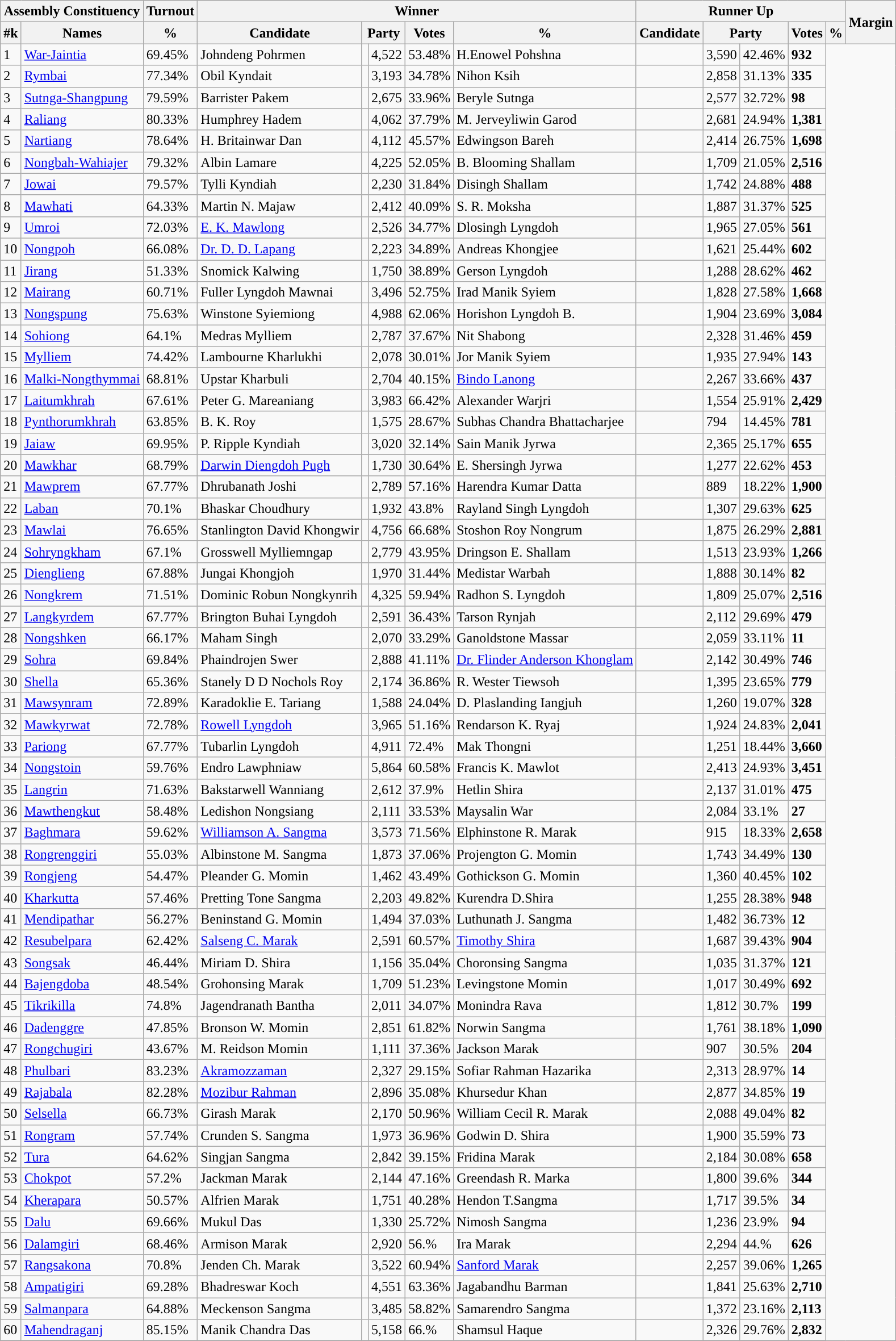<table class="wikitable sortable">
<tr>
<th colspan="2">Assembly Constituency</th>
<th>Turnout</th>
<th colspan="5">Winner</th>
<th colspan="5">Runner Up</th>
<th rowspan="2" data-sort-type=number>Margin</th>
</tr>
<tr>
<th>#k</th>
<th>Names</th>
<th>%</th>
<th>Candidate</th>
<th colspan="2">Party</th>
<th data-sort-type=number>Votes</th>
<th>%</th>
<th>Candidate</th>
<th colspan="2">Party</th>
<th data-sort-type=number>Votes</th>
<th>%</th>
</tr>
<tr>
<td>1</td>
<td><a href='#'>War-Jaintia</a></td>
<td>69.45%</td>
<td>Johndeng Pohrmen</td>
<td></td>
<td>4,522</td>
<td>53.48%</td>
<td>H.Enowel Pohshna</td>
<td></td>
<td>3,590</td>
<td>42.46%</td>
<td style="background:"><span><strong>932</strong></span></td>
</tr>
<tr>
<td>2</td>
<td><a href='#'>Rymbai</a></td>
<td>77.34%</td>
<td>Obil Kyndait</td>
<td></td>
<td>3,193</td>
<td>34.78%</td>
<td>Nihon Ksih</td>
<td></td>
<td>2,858</td>
<td>31.13%</td>
<td style="background:"><span><strong>335</strong></span></td>
</tr>
<tr>
<td>3</td>
<td><a href='#'>Sutnga-Shangpung</a></td>
<td>79.59%</td>
<td>Barrister Pakem</td>
<td></td>
<td>2,675</td>
<td>33.96%</td>
<td>Beryle Sutnga</td>
<td></td>
<td>2,577</td>
<td>32.72%</td>
<td style="background:"><span><strong>98</strong></span></td>
</tr>
<tr>
<td>4</td>
<td><a href='#'>Raliang</a></td>
<td>80.33%</td>
<td>Humphrey Hadem</td>
<td></td>
<td>4,062</td>
<td>37.79%</td>
<td>M. Jerveyliwin Garod</td>
<td></td>
<td>2,681</td>
<td>24.94%</td>
<td style="background:"><span><strong>1,381</strong></span></td>
</tr>
<tr>
<td>5</td>
<td><a href='#'>Nartiang</a></td>
<td>78.64%</td>
<td>H. Britainwar Dan</td>
<td></td>
<td>4,112</td>
<td>45.57%</td>
<td>Edwingson Bareh</td>
<td></td>
<td>2,414</td>
<td>26.75%</td>
<td style="background:"><span><strong>1,698</strong></span></td>
</tr>
<tr>
<td>6</td>
<td><a href='#'>Nongbah-Wahiajer</a></td>
<td>79.32%</td>
<td>Albin Lamare</td>
<td></td>
<td>4,225</td>
<td>52.05%</td>
<td>B. Blooming Shallam</td>
<td></td>
<td>1,709</td>
<td>21.05%</td>
<td style="background:"><span><strong>2,516</strong></span></td>
</tr>
<tr>
<td>7</td>
<td><a href='#'>Jowai</a></td>
<td>79.57%</td>
<td>Tylli Kyndiah</td>
<td></td>
<td>2,230</td>
<td>31.84%</td>
<td>Disingh Shallam</td>
<td></td>
<td>1,742</td>
<td>24.88%</td>
<td style="background:"><span><strong>488</strong></span></td>
</tr>
<tr>
<td>8</td>
<td><a href='#'>Mawhati</a></td>
<td>64.33%</td>
<td>Martin N. Majaw</td>
<td></td>
<td>2,412</td>
<td>40.09%</td>
<td>S. R. Moksha</td>
<td></td>
<td>1,887</td>
<td>31.37%</td>
<td style="background:"><span><strong>525</strong></span></td>
</tr>
<tr>
<td>9</td>
<td><a href='#'>Umroi</a></td>
<td>72.03%</td>
<td><a href='#'>E. K. Mawlong</a></td>
<td></td>
<td>2,526</td>
<td>34.77%</td>
<td>Dlosingh Lyngdoh</td>
<td></td>
<td>1,965</td>
<td>27.05%</td>
<td style="background:"><span><strong>561</strong></span></td>
</tr>
<tr>
<td>10</td>
<td><a href='#'>Nongpoh</a></td>
<td>66.08%</td>
<td><a href='#'>Dr. D. D. Lapang</a></td>
<td></td>
<td>2,223</td>
<td>34.89%</td>
<td>Andreas Khongjee</td>
<td></td>
<td>1,621</td>
<td>25.44%</td>
<td style="background:"><span><strong>602</strong></span></td>
</tr>
<tr>
<td>11</td>
<td><a href='#'>Jirang</a></td>
<td>51.33%</td>
<td>Snomick Kalwing</td>
<td></td>
<td>1,750</td>
<td>38.89%</td>
<td>Gerson Lyngdoh</td>
<td></td>
<td>1,288</td>
<td>28.62%</td>
<td style="background:"><span><strong>462</strong></span></td>
</tr>
<tr>
<td>12</td>
<td><a href='#'>Mairang</a></td>
<td>60.71%</td>
<td>Fuller Lyngdoh Mawnai</td>
<td></td>
<td>3,496</td>
<td>52.75%</td>
<td>Irad Manik Syiem</td>
<td></td>
<td>1,828</td>
<td>27.58%</td>
<td style="background:"><span><strong>1,668</strong></span></td>
</tr>
<tr>
<td>13</td>
<td><a href='#'>Nongspung</a></td>
<td>75.63%</td>
<td>Winstone Syiemiong</td>
<td></td>
<td>4,988</td>
<td>62.06%</td>
<td>Horishon Lyngdoh B.</td>
<td></td>
<td>1,904</td>
<td>23.69%</td>
<td style="background:"><span><strong>3,084</strong></span></td>
</tr>
<tr>
<td>14</td>
<td><a href='#'>Sohiong</a></td>
<td>64.1%</td>
<td>Medras Mylliem</td>
<td></td>
<td>2,787</td>
<td>37.67%</td>
<td>Nit Shabong</td>
<td></td>
<td>2,328</td>
<td>31.46%</td>
<td style="background:"><span><strong>459</strong></span></td>
</tr>
<tr>
<td>15</td>
<td><a href='#'>Mylliem</a></td>
<td>74.42%</td>
<td>Lambourne Kharlukhi</td>
<td></td>
<td>2,078</td>
<td>30.01%</td>
<td>Jor Manik Syiem</td>
<td></td>
<td>1,935</td>
<td>27.94%</td>
<td style="background:"><span><strong>143</strong></span></td>
</tr>
<tr>
<td>16</td>
<td><a href='#'>Malki-Nongthymmai</a></td>
<td>68.81%</td>
<td>Upstar Kharbuli</td>
<td></td>
<td>2,704</td>
<td>40.15%</td>
<td><a href='#'>Bindo Lanong</a></td>
<td></td>
<td>2,267</td>
<td>33.66%</td>
<td style="background:"><span><strong>437</strong></span></td>
</tr>
<tr>
<td>17</td>
<td><a href='#'>Laitumkhrah</a></td>
<td>67.61%</td>
<td>Peter G. Mareaniang</td>
<td></td>
<td>3,983</td>
<td>66.42%</td>
<td>Alexander Warjri</td>
<td></td>
<td>1,554</td>
<td>25.91%</td>
<td style="background:"><span><strong>2,429</strong></span></td>
</tr>
<tr>
<td>18</td>
<td><a href='#'>Pynthorumkhrah</a></td>
<td>63.85%</td>
<td>B. K. Roy</td>
<td></td>
<td>1,575</td>
<td>28.67%</td>
<td>Subhas Chandra Bhattacharjee</td>
<td></td>
<td>794</td>
<td>14.45%</td>
<td style="background:"><span><strong>781</strong></span></td>
</tr>
<tr>
<td>19</td>
<td><a href='#'>Jaiaw</a></td>
<td>69.95%</td>
<td>P. Ripple Kyndiah</td>
<td></td>
<td>3,020</td>
<td>32.14%</td>
<td>Sain Manik Jyrwa</td>
<td></td>
<td>2,365</td>
<td>25.17%</td>
<td style="background:"><span><strong>655</strong></span></td>
</tr>
<tr>
<td>20</td>
<td><a href='#'>Mawkhar</a></td>
<td>68.79%</td>
<td><a href='#'>Darwin Diengdoh Pugh</a></td>
<td></td>
<td>1,730</td>
<td>30.64%</td>
<td>E. Shersingh Jyrwa</td>
<td></td>
<td>1,277</td>
<td>22.62%</td>
<td style="background:"><span><strong>453</strong></span></td>
</tr>
<tr>
<td>21</td>
<td><a href='#'>Mawprem</a></td>
<td>67.77%</td>
<td>Dhrubanath Joshi</td>
<td></td>
<td>2,789</td>
<td>57.16%</td>
<td>Harendra Kumar Datta</td>
<td></td>
<td>889</td>
<td>18.22%</td>
<td style="background:"><span><strong>1,900</strong></span></td>
</tr>
<tr>
<td>22</td>
<td><a href='#'>Laban</a></td>
<td>70.1%</td>
<td>Bhaskar Choudhury</td>
<td></td>
<td>1,932</td>
<td>43.8%</td>
<td>Rayland Singh Lyngdoh</td>
<td></td>
<td>1,307</td>
<td>29.63%</td>
<td style="background:"><span><strong>625</strong></span></td>
</tr>
<tr>
<td>23</td>
<td><a href='#'>Mawlai</a></td>
<td>76.65%</td>
<td>Stanlington David Khongwir</td>
<td></td>
<td>4,756</td>
<td>66.68%</td>
<td>Stoshon Roy Nongrum</td>
<td></td>
<td>1,875</td>
<td>26.29%</td>
<td style="background:"><span><strong>2,881</strong></span></td>
</tr>
<tr>
<td>24</td>
<td><a href='#'>Sohryngkham</a></td>
<td>67.1%</td>
<td>Grosswell Mylliemngap</td>
<td></td>
<td>2,779</td>
<td>43.95%</td>
<td>Dringson E. Shallam</td>
<td></td>
<td>1,513</td>
<td>23.93%</td>
<td style="background:"><span><strong>1,266</strong></span></td>
</tr>
<tr>
<td>25</td>
<td><a href='#'>Dienglieng</a></td>
<td>67.88%</td>
<td>Jungai Khongjoh</td>
<td></td>
<td>1,970</td>
<td>31.44%</td>
<td>Medistar Warbah</td>
<td></td>
<td>1,888</td>
<td>30.14%</td>
<td style="background:"><span><strong>82</strong></span></td>
</tr>
<tr>
<td>26</td>
<td><a href='#'>Nongkrem</a></td>
<td>71.51%</td>
<td>Dominic Robun Nongkynrih</td>
<td></td>
<td>4,325</td>
<td>59.94%</td>
<td>Radhon S. Lyngdoh</td>
<td></td>
<td>1,809</td>
<td>25.07%</td>
<td style="background:"><span><strong>2,516</strong></span></td>
</tr>
<tr>
<td>27</td>
<td><a href='#'>Langkyrdem</a></td>
<td>67.77%</td>
<td>Brington Buhai Lyngdoh</td>
<td></td>
<td>2,591</td>
<td>36.43%</td>
<td>Tarson Rynjah</td>
<td></td>
<td>2,112</td>
<td>29.69%</td>
<td style="background:"><span><strong>479</strong></span></td>
</tr>
<tr>
<td>28</td>
<td><a href='#'>Nongshken</a></td>
<td>66.17%</td>
<td>Maham Singh</td>
<td></td>
<td>2,070</td>
<td>33.29%</td>
<td>Ganoldstone Massar</td>
<td></td>
<td>2,059</td>
<td>33.11%</td>
<td style="background:"><span><strong>11</strong></span></td>
</tr>
<tr>
<td>29</td>
<td><a href='#'>Sohra</a></td>
<td>69.84%</td>
<td>Phaindrojen Swer</td>
<td></td>
<td>2,888</td>
<td>41.11%</td>
<td><a href='#'>Dr. Flinder Anderson Khonglam</a></td>
<td></td>
<td>2,142</td>
<td>30.49%</td>
<td style="background:"><span><strong>746</strong></span></td>
</tr>
<tr>
<td>30</td>
<td><a href='#'>Shella</a></td>
<td>65.36%</td>
<td>Stanely D D Nochols Roy</td>
<td></td>
<td>2,174</td>
<td>36.86%</td>
<td>R. Wester Tiewsoh</td>
<td></td>
<td>1,395</td>
<td>23.65%</td>
<td style="background:"><span><strong>779</strong></span></td>
</tr>
<tr>
<td>31</td>
<td><a href='#'>Mawsynram</a></td>
<td>72.89%</td>
<td>Karadoklie E. Tariang</td>
<td></td>
<td>1,588</td>
<td>24.04%</td>
<td>D. Plaslanding Iangjuh</td>
<td></td>
<td>1,260</td>
<td>19.07%</td>
<td style="background:"><span><strong>328</strong></span></td>
</tr>
<tr>
<td>32</td>
<td><a href='#'>Mawkyrwat</a></td>
<td>72.78%</td>
<td><a href='#'>Rowell Lyngdoh</a></td>
<td></td>
<td>3,965</td>
<td>51.16%</td>
<td>Rendarson K. Ryaj</td>
<td></td>
<td>1,924</td>
<td>24.83%</td>
<td style="background:"><span><strong>2,041</strong></span></td>
</tr>
<tr>
<td>33</td>
<td><a href='#'>Pariong</a></td>
<td>67.77%</td>
<td>Tubarlin Lyngdoh</td>
<td></td>
<td>4,911</td>
<td>72.4%</td>
<td>Mak Thongni</td>
<td></td>
<td>1,251</td>
<td>18.44%</td>
<td style="background:"><span><strong>3,660</strong></span></td>
</tr>
<tr>
<td>34</td>
<td><a href='#'>Nongstoin</a></td>
<td>59.76%</td>
<td>Endro Lawphniaw</td>
<td></td>
<td>5,864</td>
<td>60.58%</td>
<td>Francis K. Mawlot</td>
<td></td>
<td>2,413</td>
<td>24.93%</td>
<td style="background:"><span><strong>3,451</strong></span></td>
</tr>
<tr>
<td>35</td>
<td><a href='#'>Langrin</a></td>
<td>71.63%</td>
<td>Bakstarwell Wanniang</td>
<td></td>
<td>2,612</td>
<td>37.9%</td>
<td>Hetlin Shira</td>
<td></td>
<td>2,137</td>
<td>31.01%</td>
<td style="background:"><span><strong>475</strong></span></td>
</tr>
<tr>
<td>36</td>
<td><a href='#'>Mawthengkut</a></td>
<td>58.48%</td>
<td>Ledishon Nongsiang</td>
<td></td>
<td>2,111</td>
<td>33.53%</td>
<td>Maysalin War</td>
<td></td>
<td>2,084</td>
<td>33.1%</td>
<td style="background:"><span><strong>27</strong></span></td>
</tr>
<tr>
<td>37</td>
<td><a href='#'>Baghmara</a></td>
<td>59.62%</td>
<td><a href='#'>Williamson A. Sangma</a></td>
<td></td>
<td>3,573</td>
<td>71.56%</td>
<td>Elphinstone R. Marak</td>
<td></td>
<td>915</td>
<td>18.33%</td>
<td style="background:"><span><strong>2,658</strong></span></td>
</tr>
<tr>
<td>38</td>
<td><a href='#'>Rongrenggiri</a></td>
<td>55.03%</td>
<td>Albinstone M. Sangma</td>
<td></td>
<td>1,873</td>
<td>37.06%</td>
<td>Projengton G. Momin</td>
<td></td>
<td>1,743</td>
<td>34.49%</td>
<td style="background:"><span><strong>130</strong></span></td>
</tr>
<tr>
<td>39</td>
<td><a href='#'>Rongjeng</a></td>
<td>54.47%</td>
<td>Pleander G. Momin</td>
<td></td>
<td>1,462</td>
<td>43.49%</td>
<td>Gothickson G. Momin</td>
<td></td>
<td>1,360</td>
<td>40.45%</td>
<td style="background:"><span><strong>102</strong></span></td>
</tr>
<tr>
<td>40</td>
<td><a href='#'>Kharkutta</a></td>
<td>57.46%</td>
<td>Pretting Tone Sangma</td>
<td></td>
<td>2,203</td>
<td>49.82%</td>
<td>Kurendra D.Shira</td>
<td></td>
<td>1,255</td>
<td>28.38%</td>
<td style="background:"><span><strong>948</strong></span></td>
</tr>
<tr>
<td>41</td>
<td><a href='#'>Mendipathar</a></td>
<td>56.27%</td>
<td>Beninstand G. Momin</td>
<td></td>
<td>1,494</td>
<td>37.03%</td>
<td>Luthunath J. Sangma</td>
<td></td>
<td>1,482</td>
<td>36.73%</td>
<td style="background:"><span><strong>12</strong></span></td>
</tr>
<tr>
<td>42</td>
<td><a href='#'>Resubelpara</a></td>
<td>62.42%</td>
<td><a href='#'>Salseng C. Marak</a></td>
<td></td>
<td>2,591</td>
<td>60.57%</td>
<td><a href='#'>Timothy Shira</a></td>
<td></td>
<td>1,687</td>
<td>39.43%</td>
<td style="background:"><span><strong>904</strong></span></td>
</tr>
<tr>
<td>43</td>
<td><a href='#'>Songsak</a></td>
<td>46.44%</td>
<td>Miriam D. Shira</td>
<td></td>
<td>1,156</td>
<td>35.04%</td>
<td>Choronsing Sangma</td>
<td></td>
<td>1,035</td>
<td>31.37%</td>
<td style="background:"><span><strong>121</strong></span></td>
</tr>
<tr>
<td>44</td>
<td><a href='#'>Bajengdoba</a></td>
<td>48.54%</td>
<td>Grohonsing Marak</td>
<td></td>
<td>1,709</td>
<td>51.23%</td>
<td>Levingstone Momin</td>
<td></td>
<td>1,017</td>
<td>30.49%</td>
<td style="background:"><span><strong>692</strong></span></td>
</tr>
<tr>
<td>45</td>
<td><a href='#'>Tikrikilla</a></td>
<td>74.8%</td>
<td>Jagendranath Bantha</td>
<td></td>
<td>2,011</td>
<td>34.07%</td>
<td>Monindra Rava</td>
<td></td>
<td>1,812</td>
<td>30.7%</td>
<td style="background:"><span><strong>199</strong></span></td>
</tr>
<tr>
<td>46</td>
<td><a href='#'>Dadenggre</a></td>
<td>47.85%</td>
<td>Bronson W. Momin</td>
<td></td>
<td>2,851</td>
<td>61.82%</td>
<td>Norwin Sangma</td>
<td></td>
<td>1,761</td>
<td>38.18%</td>
<td style="background:"><span><strong>1,090</strong></span></td>
</tr>
<tr>
<td>47</td>
<td><a href='#'>Rongchugiri</a></td>
<td>43.67%</td>
<td>M. Reidson Momin</td>
<td></td>
<td>1,111</td>
<td>37.36%</td>
<td>Jackson Marak</td>
<td></td>
<td>907</td>
<td>30.5%</td>
<td style="background:"><span><strong>204</strong></span></td>
</tr>
<tr>
<td>48</td>
<td><a href='#'>Phulbari</a></td>
<td>83.23%</td>
<td><a href='#'>Akramozzaman</a></td>
<td></td>
<td>2,327</td>
<td>29.15%</td>
<td>Sofiar Rahman Hazarika</td>
<td></td>
<td>2,313</td>
<td>28.97%</td>
<td style="background:"><span><strong>14</strong></span></td>
</tr>
<tr>
<td>49</td>
<td><a href='#'>Rajabala</a></td>
<td>82.28%</td>
<td><a href='#'>Mozibur Rahman</a></td>
<td></td>
<td>2,896</td>
<td>35.08%</td>
<td>Khursedur Khan</td>
<td></td>
<td>2,877</td>
<td>34.85%</td>
<td style="background:"><span><strong>19</strong></span></td>
</tr>
<tr>
<td>50</td>
<td><a href='#'>Selsella</a></td>
<td>66.73%</td>
<td>Girash Marak</td>
<td></td>
<td>2,170</td>
<td>50.96%</td>
<td>William Cecil R. Marak</td>
<td></td>
<td>2,088</td>
<td>49.04%</td>
<td style="background:"><span><strong>82</strong></span></td>
</tr>
<tr>
<td>51</td>
<td><a href='#'>Rongram</a></td>
<td>57.74%</td>
<td>Crunden S. Sangma</td>
<td></td>
<td>1,973</td>
<td>36.96%</td>
<td>Godwin D. Shira</td>
<td></td>
<td>1,900</td>
<td>35.59%</td>
<td style="background:"><span><strong>73</strong></span></td>
</tr>
<tr>
<td>52</td>
<td><a href='#'>Tura</a></td>
<td>64.62%</td>
<td>Singjan Sangma</td>
<td></td>
<td>2,842</td>
<td>39.15%</td>
<td>Fridina Marak</td>
<td></td>
<td>2,184</td>
<td>30.08%</td>
<td style="background:"><span><strong>658</strong></span></td>
</tr>
<tr>
<td>53</td>
<td><a href='#'>Chokpot</a></td>
<td>57.2%</td>
<td>Jackman Marak</td>
<td></td>
<td>2,144</td>
<td>47.16%</td>
<td>Greendash R. Marka</td>
<td></td>
<td>1,800</td>
<td>39.6%</td>
<td style="background:"><span><strong>344</strong></span></td>
</tr>
<tr>
<td>54</td>
<td><a href='#'>Kherapara</a></td>
<td>50.57%</td>
<td>Alfrien Marak</td>
<td></td>
<td>1,751</td>
<td>40.28%</td>
<td>Hendon T.Sangma</td>
<td></td>
<td>1,717</td>
<td>39.5%</td>
<td style="background:"><span><strong>34</strong></span></td>
</tr>
<tr>
<td>55</td>
<td><a href='#'>Dalu</a></td>
<td>69.66%</td>
<td>Mukul Das</td>
<td></td>
<td>1,330</td>
<td>25.72%</td>
<td>Nimosh Sangma</td>
<td></td>
<td>1,236</td>
<td>23.9%</td>
<td style="background:"><span><strong>94</strong></span></td>
</tr>
<tr>
<td>56</td>
<td><a href='#'>Dalamgiri</a></td>
<td>68.46%</td>
<td>Armison Marak</td>
<td></td>
<td>2,920</td>
<td>56.%</td>
<td>Ira Marak</td>
<td></td>
<td>2,294</td>
<td>44.%</td>
<td style="background:"><span><strong>626</strong></span></td>
</tr>
<tr>
<td>57</td>
<td><a href='#'>Rangsakona</a></td>
<td>70.8%</td>
<td>Jenden Ch. Marak</td>
<td></td>
<td>3,522</td>
<td>60.94%</td>
<td><a href='#'>Sanford Marak</a></td>
<td></td>
<td>2,257</td>
<td>39.06%</td>
<td style="background:"><span><strong>1,265</strong></span></td>
</tr>
<tr>
<td>58</td>
<td><a href='#'>Ampatigiri</a></td>
<td>69.28%</td>
<td>Bhadreswar Koch</td>
<td></td>
<td>4,551</td>
<td>63.36%</td>
<td>Jagabandhu Barman</td>
<td></td>
<td>1,841</td>
<td>25.63%</td>
<td style="background:"><span><strong>2,710</strong></span></td>
</tr>
<tr>
<td>59</td>
<td><a href='#'>Salmanpara</a></td>
<td>64.88%</td>
<td>Meckenson Sangma</td>
<td></td>
<td>3,485</td>
<td>58.82%</td>
<td>Samarendro Sangma</td>
<td></td>
<td>1,372</td>
<td>23.16%</td>
<td style="background:"><span><strong>2,113</strong></span></td>
</tr>
<tr>
<td>60</td>
<td><a href='#'>Mahendraganj</a></td>
<td>85.15%</td>
<td>Manik Chandra Das</td>
<td></td>
<td>5,158</td>
<td>66.%</td>
<td>Shamsul Haque</td>
<td></td>
<td>2,326</td>
<td>29.76%</td>
<td style="background:"><span><strong>2,832</strong></span></td>
</tr>
<tr>
</tr>
</table>
